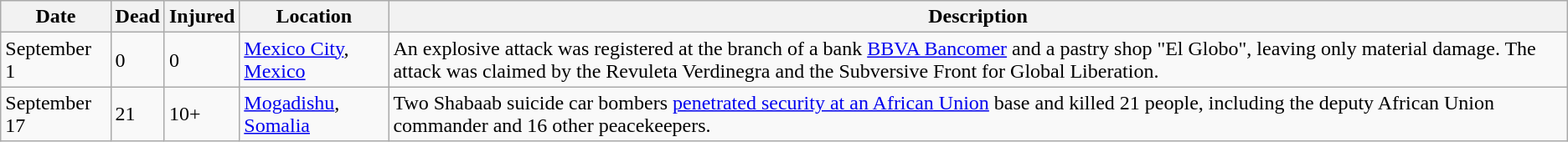<table class="wikitable sortable">
<tr>
<th>Date</th>
<th>Dead</th>
<th>Injured</th>
<th>Location</th>
<th>Description</th>
</tr>
<tr>
<td>September 1</td>
<td>0</td>
<td>0</td>
<td><a href='#'>Mexico City</a>, <a href='#'>Mexico</a></td>
<td>An explosive attack was registered at the branch of a bank <a href='#'>BBVA Bancomer</a> and a pastry shop "El Globo", leaving only material damage. The attack was claimed by the Revuleta Verdinegra and the Subversive Front for Global Liberation.</td>
</tr>
<tr>
<td>September 17</td>
<td>21</td>
<td>10+</td>
<td><a href='#'>Mogadishu</a>, <a href='#'>Somalia</a></td>
<td>Two Shabaab suicide car bombers <a href='#'>penetrated security at an African Union</a> base and killed 21 people, including the deputy African Union commander and 16 other peacekeepers.</td>
</tr>
</table>
